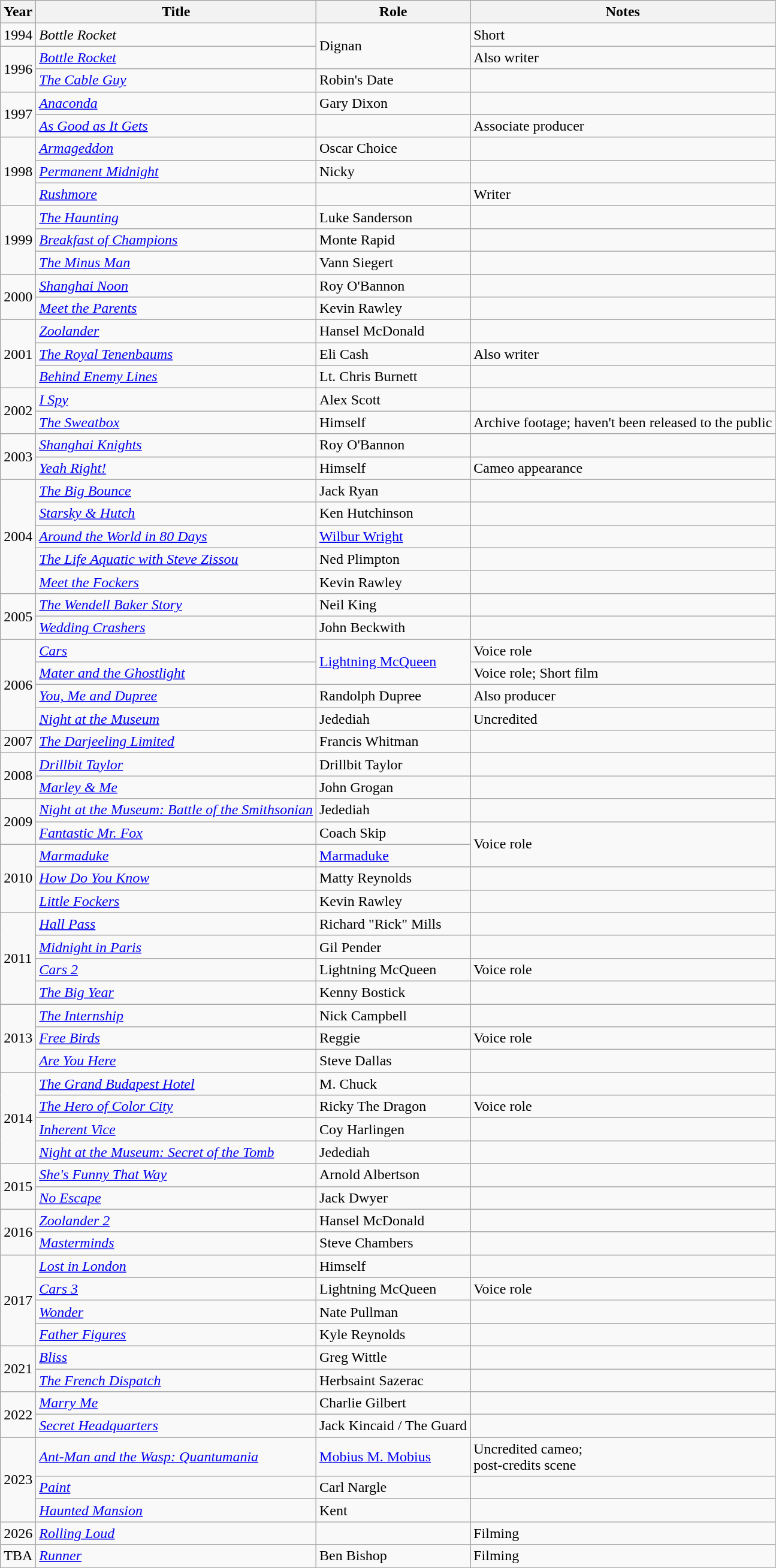<table class="wikitable sortable plainrowheaders">
<tr>
<th scope="col">Year</th>
<th scope="col">Title</th>
<th scope="col">Role</th>
<th scope="col" class="unsortable">Notes</th>
</tr>
<tr>
<td>1994</td>
<td><em>Bottle Rocket</em></td>
<td rowspan="2">Dignan</td>
<td>Short</td>
</tr>
<tr>
<td rowspan="2">1996</td>
<td><em><a href='#'>Bottle Rocket</a></em></td>
<td>Also writer</td>
</tr>
<tr>
<td><em><a href='#'>The Cable Guy</a></em></td>
<td>Robin's Date</td>
<td></td>
</tr>
<tr>
<td rowspan="2">1997</td>
<td><em><a href='#'>Anaconda</a></em></td>
<td>Gary Dixon</td>
<td></td>
</tr>
<tr>
<td><em><a href='#'>As Good as It Gets</a></em></td>
<td></td>
<td>Associate producer</td>
</tr>
<tr>
<td rowspan="3">1998</td>
<td><em><a href='#'>Armageddon</a></em></td>
<td>Oscar Choice</td>
<td></td>
</tr>
<tr>
<td><em><a href='#'>Permanent Midnight</a></em></td>
<td>Nicky</td>
<td></td>
</tr>
<tr>
<td><em><a href='#'>Rushmore</a></em></td>
<td></td>
<td>Writer</td>
</tr>
<tr>
<td rowspan="3">1999</td>
<td><em><a href='#'>The Haunting</a></em></td>
<td>Luke Sanderson</td>
<td></td>
</tr>
<tr>
<td><em><a href='#'>Breakfast of Champions</a></em></td>
<td>Monte Rapid</td>
<td></td>
</tr>
<tr>
<td><em><a href='#'>The Minus Man</a></em></td>
<td>Vann Siegert</td>
<td></td>
</tr>
<tr>
<td rowspan="2">2000</td>
<td><em><a href='#'>Shanghai Noon</a></em></td>
<td>Roy O'Bannon</td>
<td></td>
</tr>
<tr>
<td><em><a href='#'>Meet the Parents</a></em></td>
<td>Kevin Rawley</td>
<td></td>
</tr>
<tr>
<td rowspan="3">2001</td>
<td><em><a href='#'>Zoolander</a></em></td>
<td>Hansel McDonald</td>
<td></td>
</tr>
<tr>
<td><em><a href='#'>The Royal Tenenbaums</a></em></td>
<td>Eli Cash</td>
<td>Also writer</td>
</tr>
<tr>
<td><em><a href='#'>Behind Enemy Lines</a></em></td>
<td>Lt. Chris Burnett</td>
<td></td>
</tr>
<tr>
<td rowspan="2">2002</td>
<td><em><a href='#'>I Spy</a></em></td>
<td>Alex Scott</td>
<td></td>
</tr>
<tr>
<td><em><a href='#'>The Sweatbox</a></em></td>
<td>Himself</td>
<td>Archive footage; haven't been released to the public</td>
</tr>
<tr>
<td rowspan="2">2003</td>
<td><em><a href='#'>Shanghai Knights</a></em></td>
<td>Roy O'Bannon</td>
<td></td>
</tr>
<tr>
<td><em><a href='#'>Yeah Right!</a></em></td>
<td>Himself</td>
<td>Cameo appearance</td>
</tr>
<tr>
<td rowspan="5">2004</td>
<td><em><a href='#'>The Big Bounce</a></em></td>
<td>Jack Ryan</td>
<td></td>
</tr>
<tr>
<td><em><a href='#'>Starsky & Hutch</a></em></td>
<td>Ken Hutchinson</td>
<td></td>
</tr>
<tr>
<td><em><a href='#'>Around the World in 80 Days</a></em></td>
<td><a href='#'>Wilbur Wright</a></td>
<td></td>
</tr>
<tr>
<td><em><a href='#'>The Life Aquatic with Steve Zissou</a></em></td>
<td>Ned Plimpton</td>
<td></td>
</tr>
<tr>
<td><em><a href='#'>Meet the Fockers</a></em></td>
<td>Kevin Rawley</td>
<td></td>
</tr>
<tr>
<td rowspan="2">2005</td>
<td><em><a href='#'>The Wendell Baker Story</a></em></td>
<td>Neil King</td>
<td></td>
</tr>
<tr>
<td><em><a href='#'>Wedding Crashers</a></em></td>
<td>John Beckwith</td>
<td></td>
</tr>
<tr>
<td rowspan="4">2006</td>
<td><em><a href='#'>Cars</a></em></td>
<td rowspan="2"><a href='#'>Lightning McQueen</a></td>
<td>Voice role</td>
</tr>
<tr>
<td><em><a href='#'>Mater and the Ghostlight</a></em></td>
<td>Voice role; Short film</td>
</tr>
<tr>
<td><em><a href='#'>You, Me and Dupree</a></em></td>
<td>Randolph Dupree</td>
<td>Also producer</td>
</tr>
<tr>
<td><em><a href='#'>Night at the Museum</a></em></td>
<td>Jedediah</td>
<td>Uncredited</td>
</tr>
<tr>
<td>2007</td>
<td><em><a href='#'>The Darjeeling Limited</a></em></td>
<td>Francis Whitman</td>
<td></td>
</tr>
<tr>
<td rowspan="2">2008</td>
<td><em><a href='#'>Drillbit Taylor</a></em></td>
<td>Drillbit Taylor</td>
<td></td>
</tr>
<tr>
<td><em><a href='#'>Marley & Me</a></em></td>
<td>John Grogan</td>
<td></td>
</tr>
<tr>
<td rowspan="2">2009</td>
<td><em><a href='#'>Night at the Museum: Battle of the Smithsonian</a></em></td>
<td>Jedediah</td>
<td></td>
</tr>
<tr>
<td><em><a href='#'>Fantastic Mr. Fox</a></em></td>
<td>Coach Skip</td>
<td rowspan="2">Voice role</td>
</tr>
<tr>
<td rowspan="3">2010</td>
<td><em><a href='#'>Marmaduke</a></em></td>
<td><a href='#'>Marmaduke</a></td>
</tr>
<tr>
<td><em><a href='#'>How Do You Know</a></em></td>
<td>Matty Reynolds</td>
<td></td>
</tr>
<tr>
<td><em><a href='#'>Little Fockers</a></em></td>
<td>Kevin Rawley</td>
<td></td>
</tr>
<tr>
<td rowspan="4">2011</td>
<td><em><a href='#'>Hall Pass</a></em></td>
<td>Richard "Rick" Mills</td>
<td></td>
</tr>
<tr>
<td><em><a href='#'>Midnight in Paris</a></em></td>
<td>Gil Pender</td>
<td></td>
</tr>
<tr>
<td><em><a href='#'>Cars 2</a></em></td>
<td>Lightning McQueen</td>
<td>Voice role</td>
</tr>
<tr>
<td><em><a href='#'>The Big Year</a></em></td>
<td>Kenny Bostick</td>
<td></td>
</tr>
<tr>
<td rowspan="3">2013</td>
<td><em><a href='#'>The Internship</a></em></td>
<td>Nick Campbell</td>
<td></td>
</tr>
<tr>
<td><em><a href='#'>Free Birds</a></em></td>
<td>Reggie</td>
<td>Voice role</td>
</tr>
<tr>
<td><em><a href='#'>Are You Here</a></em></td>
<td>Steve Dallas</td>
<td></td>
</tr>
<tr>
<td rowspan="4">2014</td>
<td><em><a href='#'>The Grand Budapest Hotel</a></em></td>
<td>M. Chuck</td>
<td></td>
</tr>
<tr>
<td><em><a href='#'>The Hero of Color City</a></em></td>
<td>Ricky The Dragon</td>
<td>Voice role</td>
</tr>
<tr>
<td><em><a href='#'>Inherent Vice</a></em></td>
<td>Coy Harlingen</td>
<td></td>
</tr>
<tr>
<td><em><a href='#'>Night at the Museum: Secret of the Tomb</a></em></td>
<td>Jedediah</td>
<td></td>
</tr>
<tr>
<td rowspan="2">2015</td>
<td><em><a href='#'>She's Funny That Way</a></em></td>
<td>Arnold Albertson</td>
<td></td>
</tr>
<tr>
<td><em><a href='#'>No Escape</a></em></td>
<td>Jack Dwyer</td>
<td></td>
</tr>
<tr>
<td rowspan="2">2016</td>
<td><em><a href='#'>Zoolander 2</a></em></td>
<td>Hansel McDonald</td>
<td></td>
</tr>
<tr>
<td><em><a href='#'>Masterminds</a></em></td>
<td>Steve Chambers</td>
<td></td>
</tr>
<tr>
<td rowspan="4">2017</td>
<td><em><a href='#'>Lost in London</a></em></td>
<td>Himself</td>
<td></td>
</tr>
<tr>
<td><em><a href='#'>Cars 3</a></em></td>
<td>Lightning McQueen</td>
<td>Voice role</td>
</tr>
<tr>
<td><em><a href='#'>Wonder</a></em></td>
<td>Nate Pullman</td>
<td></td>
</tr>
<tr>
<td><em><a href='#'>Father Figures</a></em></td>
<td>Kyle Reynolds</td>
<td></td>
</tr>
<tr>
<td rowspan="2">2021</td>
<td><em><a href='#'>Bliss</a></em></td>
<td>Greg Wittle</td>
<td></td>
</tr>
<tr>
<td><em><a href='#'>The French Dispatch</a></em></td>
<td>Herbsaint Sazerac</td>
<td></td>
</tr>
<tr>
<td rowspan=2>2022</td>
<td><em><a href='#'>Marry Me</a></em></td>
<td>Charlie Gilbert</td>
<td></td>
</tr>
<tr>
<td><em><a href='#'>Secret Headquarters</a></em></td>
<td>Jack Kincaid / The Guard</td>
<td></td>
</tr>
<tr>
<td rowspan=3>2023</td>
<td><em><a href='#'>Ant-Man and the Wasp: Quantumania</a></em></td>
<td><a href='#'>Mobius M. Mobius</a></td>
<td>Uncredited cameo;<br>post-credits scene</td>
</tr>
<tr>
<td><em><a href='#'>Paint</a></em></td>
<td>Carl Nargle</td>
<td></td>
</tr>
<tr>
<td><em><a href='#'>Haunted Mansion</a></em></td>
<td>Kent</td>
<td></td>
</tr>
<tr>
<td>2026</td>
<td><em><a href='#'>Rolling Loud</a></em></td>
<td></td>
<td>Filming</td>
</tr>
<tr>
<td>TBA</td>
<td><em><a href='#'>Runner</a></em></td>
<td>Ben Bishop</td>
<td>Filming</td>
</tr>
</table>
